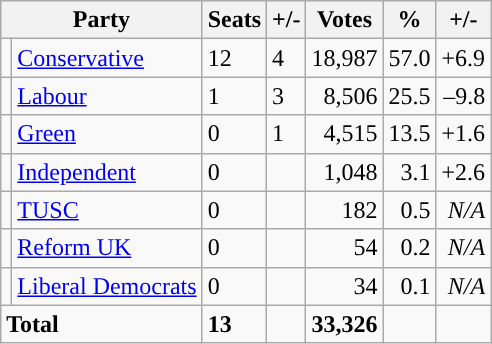<table class="wikitable sortable">
<tr>
<th colspan="2">Party</th>
<th>Seats</th>
<th>+/-</th>
<th>Votes</th>
<th>%</th>
<th>+/-</th>
</tr>
<tr>
<td style="background-color: "></td>
<td><a href='#'>Conservative</a></td>
<td>12</td>
<td> 4</td>
<td style="text-align:right;">18,987</td>
<td style="text-align:right;">57.0</td>
<td style="text-align:right;">+6.9</td>
</tr>
<tr>
<td style="background-color: "></td>
<td><a href='#'>Labour</a></td>
<td>1</td>
<td> 3</td>
<td style="text-align:right;">8,506</td>
<td style="text-align:right;">25.5</td>
<td style="text-align:right;">–9.8</td>
</tr>
<tr>
<td style="background-color: "></td>
<td><a href='#'>Green</a></td>
<td>0</td>
<td> 1</td>
<td style="text-align:right;">4,515</td>
<td style="text-align:right;">13.5</td>
<td style="text-align:right;">+1.6</td>
</tr>
<tr>
<td style="background-color: "></td>
<td><a href='#'>Independent</a></td>
<td>0</td>
<td></td>
<td style="text-align:right;">1,048</td>
<td style="text-align:right;">3.1</td>
<td style="text-align:right;">+2.6</td>
</tr>
<tr>
<td style="background-color: "></td>
<td><a href='#'>TUSC</a></td>
<td>0</td>
<td></td>
<td style="text-align:right;">182</td>
<td style="text-align:right;">0.5</td>
<td style="text-align:right;"><em>N/A</em></td>
</tr>
<tr>
<td style="background-color: "></td>
<td><a href='#'>Reform UK</a></td>
<td>0</td>
<td></td>
<td style="text-align:right;">54</td>
<td style="text-align:right;">0.2</td>
<td style="text-align:right;"><em>N/A</em></td>
</tr>
<tr>
<td style="background-color: "></td>
<td><a href='#'>Liberal Democrats</a></td>
<td>0</td>
<td></td>
<td style="text-align:right;">34</td>
<td style="text-align:right;">0.1</td>
<td style="text-align:right;"><em>N/A</em></td>
</tr>
<tr>
<td colspan="2"><strong>Total</strong></td>
<td><strong>13</strong></td>
<td></td>
<td style="text-align:right;"><strong>33,326</strong></td>
<td style="text-align:right;"></td>
<td style="text-align:right;"></td>
</tr>
</table>
